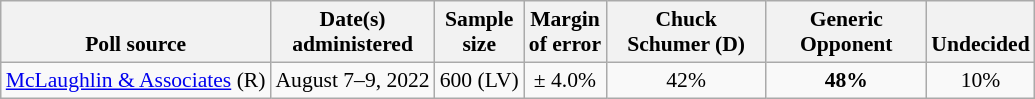<table class="wikitable" style="font-size:90%;text-align:center;">
<tr style="vertical-align:bottom">
<th>Poll source</th>
<th>Date(s)<br>administered</th>
<th>Sample<br>size</th>
<th>Margin<br>of error</th>
<th style="width:100px;">Chuck<br>Schumer (D)</th>
<th style="width:100px;">Generic<br>Opponent</th>
<th>Undecided</th>
</tr>
<tr>
<td style="text-align:left;"><a href='#'>McLaughlin & Associates</a> (R)</td>
<td>August 7–9, 2022</td>
<td>600 (LV)</td>
<td>± 4.0%</td>
<td>42%</td>
<td><strong>48%</strong></td>
<td>10%</td>
</tr>
</table>
